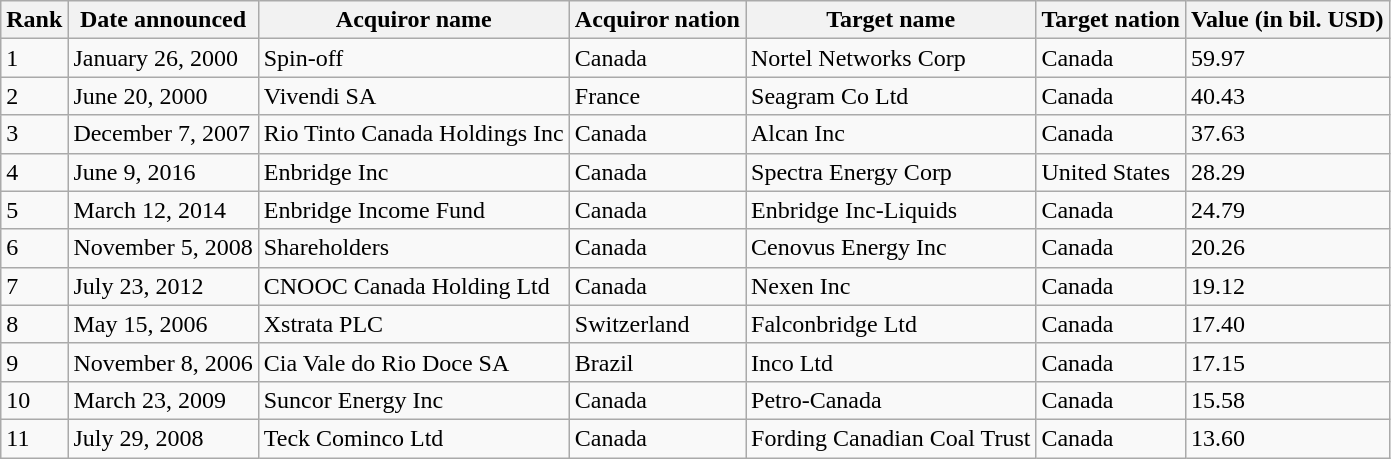<table class="wikitable">
<tr>
<th scope="col">Rank</th>
<th scope="col">Date announced</th>
<th scope="col">Acquiror name</th>
<th scope="col">Acquiror nation</th>
<th scope="col">Target name</th>
<th scope="col">Target nation</th>
<th scope="col">Value (in bil. USD)</th>
</tr>
<tr>
<td>1</td>
<td>January 26, 2000</td>
<td>Spin-off</td>
<td>Canada</td>
<td>Nortel Networks Corp</td>
<td>Canada</td>
<td>59.97</td>
</tr>
<tr>
<td>2</td>
<td>June 20, 2000</td>
<td>Vivendi SA</td>
<td>France</td>
<td>Seagram Co Ltd</td>
<td>Canada</td>
<td>40.43</td>
</tr>
<tr>
<td>3</td>
<td>December 7, 2007</td>
<td>Rio Tinto Canada Holdings Inc</td>
<td>Canada</td>
<td>Alcan Inc</td>
<td>Canada</td>
<td>37.63</td>
</tr>
<tr>
<td>4</td>
<td>June 9, 2016</td>
<td>Enbridge Inc</td>
<td>Canada</td>
<td>Spectra Energy Corp</td>
<td>United States</td>
<td>28.29</td>
</tr>
<tr>
<td>5</td>
<td>March 12, 2014</td>
<td>Enbridge Income Fund</td>
<td>Canada</td>
<td>Enbridge Inc-Liquids</td>
<td>Canada</td>
<td>24.79</td>
</tr>
<tr>
<td>6</td>
<td>November 5, 2008</td>
<td>Shareholders</td>
<td>Canada</td>
<td>Cenovus Energy Inc</td>
<td>Canada</td>
<td>20.26</td>
</tr>
<tr>
<td>7</td>
<td>July 23, 2012</td>
<td>CNOOC Canada Holding Ltd</td>
<td>Canada</td>
<td>Nexen Inc</td>
<td>Canada</td>
<td>19.12</td>
</tr>
<tr>
<td>8</td>
<td>May 15, 2006</td>
<td>Xstrata PLC</td>
<td>Switzerland</td>
<td>Falconbridge Ltd</td>
<td>Canada</td>
<td>17.40</td>
</tr>
<tr>
<td>9</td>
<td>November 8, 2006</td>
<td>Cia Vale do Rio Doce SA</td>
<td>Brazil</td>
<td>Inco Ltd</td>
<td>Canada</td>
<td>17.15</td>
</tr>
<tr>
<td>10</td>
<td>March 23, 2009</td>
<td>Suncor Energy Inc</td>
<td>Canada</td>
<td>Petro-Canada</td>
<td>Canada</td>
<td>15.58</td>
</tr>
<tr>
<td>11</td>
<td>July 29, 2008</td>
<td>Teck Cominco Ltd</td>
<td>Canada</td>
<td>Fording Canadian Coal Trust</td>
<td>Canada</td>
<td>13.60</td>
</tr>
</table>
